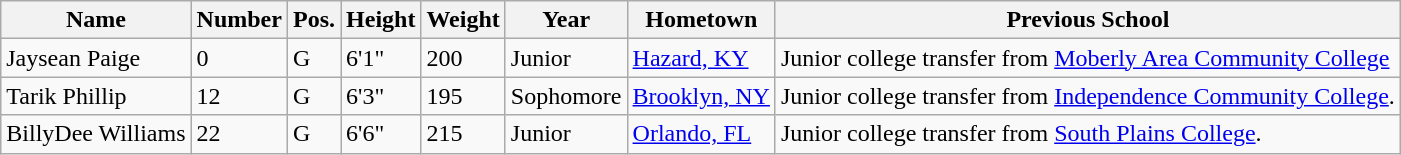<table class="wikitable sortable" border="1">
<tr>
<th>Name</th>
<th>Number</th>
<th>Pos.</th>
<th>Height</th>
<th>Weight</th>
<th>Year</th>
<th>Hometown</th>
<th class="unsortable">Previous School</th>
</tr>
<tr>
<td sortname>Jaysean Paige</td>
<td>0</td>
<td>G</td>
<td>6'1"</td>
<td>200</td>
<td>Junior</td>
<td><a href='#'>Hazard, KY</a></td>
<td>Junior college transfer from <a href='#'>Moberly Area Community College</a></td>
</tr>
<tr>
<td sortname>Tarik Phillip</td>
<td>12</td>
<td>G</td>
<td>6'3"</td>
<td>195</td>
<td>Sophomore</td>
<td><a href='#'>Brooklyn, NY</a></td>
<td>Junior college transfer from <a href='#'>Independence Community College</a>.</td>
</tr>
<tr>
<td sortname>BillyDee Williams</td>
<td>22</td>
<td>G</td>
<td>6'6"</td>
<td>215</td>
<td>Junior</td>
<td><a href='#'>Orlando, FL</a></td>
<td>Junior college transfer from <a href='#'>South Plains College</a>.</td>
</tr>
</table>
